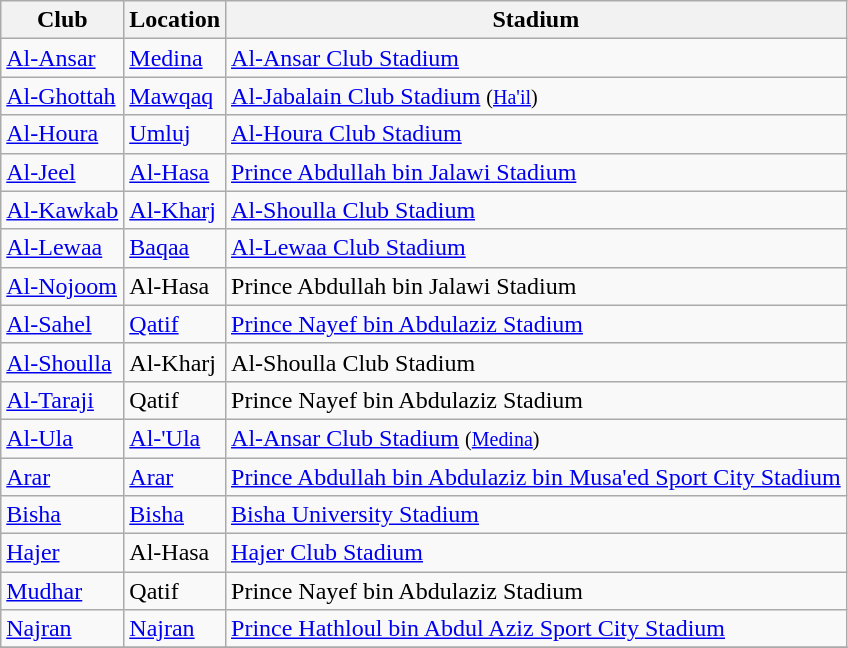<table class="wikitable sortable">
<tr>
<th>Club</th>
<th>Location</th>
<th>Stadium</th>
</tr>
<tr>
<td><a href='#'>Al-Ansar</a></td>
<td><a href='#'>Medina</a></td>
<td><a href='#'>Al-Ansar Club Stadium</a></td>
</tr>
<tr>
<td><a href='#'>Al-Ghottah</a></td>
<td><a href='#'>Mawqaq</a></td>
<td><a href='#'>Al-Jabalain Club Stadium</a> <small>(<a href='#'>Ha'il</a>)</small></td>
</tr>
<tr>
<td><a href='#'>Al-Houra</a></td>
<td><a href='#'>Umluj</a></td>
<td><a href='#'>Al-Houra Club Stadium</a></td>
</tr>
<tr>
<td><a href='#'>Al-Jeel</a></td>
<td><a href='#'>Al-Hasa</a> </td>
<td><a href='#'>Prince Abdullah bin Jalawi Stadium</a></td>
</tr>
<tr>
<td><a href='#'>Al-Kawkab</a></td>
<td><a href='#'>Al-Kharj</a></td>
<td><a href='#'>Al-Shoulla Club Stadium</a></td>
</tr>
<tr>
<td><a href='#'>Al-Lewaa</a></td>
<td><a href='#'>Baqaa</a></td>
<td><a href='#'>Al-Lewaa Club Stadium</a></td>
</tr>
<tr>
<td><a href='#'>Al-Nojoom</a></td>
<td>Al-Hasa </td>
<td>Prince Abdullah bin Jalawi Stadium</td>
</tr>
<tr>
<td><a href='#'>Al-Sahel</a></td>
<td><a href='#'>Qatif</a></td>
<td><a href='#'>Prince Nayef bin Abdulaziz Stadium</a></td>
</tr>
<tr>
<td><a href='#'>Al-Shoulla</a></td>
<td>Al-Kharj</td>
<td>Al-Shoulla Club Stadium</td>
</tr>
<tr>
<td><a href='#'>Al-Taraji</a></td>
<td>Qatif</td>
<td>Prince Nayef bin Abdulaziz Stadium</td>
</tr>
<tr>
<td><a href='#'>Al-Ula</a></td>
<td><a href='#'>Al-'Ula</a></td>
<td><a href='#'>Al-Ansar Club Stadium</a> <small>(<a href='#'>Medina</a>)</small></td>
</tr>
<tr>
<td><a href='#'>Arar</a></td>
<td><a href='#'>Arar</a></td>
<td><a href='#'>Prince Abdullah bin Abdulaziz bin Musa'ed Sport City Stadium</a></td>
</tr>
<tr>
<td><a href='#'>Bisha</a></td>
<td><a href='#'>Bisha</a></td>
<td><a href='#'>Bisha University Stadium</a></td>
</tr>
<tr>
<td><a href='#'>Hajer</a></td>
<td>Al-Hasa </td>
<td><a href='#'>Hajer Club Stadium</a></td>
</tr>
<tr>
<td><a href='#'>Mudhar</a></td>
<td>Qatif</td>
<td>Prince Nayef bin Abdulaziz Stadium</td>
</tr>
<tr>
<td><a href='#'>Najran</a></td>
<td><a href='#'>Najran</a></td>
<td><a href='#'>Prince Hathloul bin Abdul Aziz Sport City Stadium</a></td>
</tr>
<tr>
</tr>
</table>
